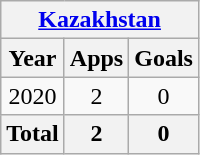<table class="wikitable" style="text-align:center">
<tr>
<th colspan=3><a href='#'>Kazakhstan</a></th>
</tr>
<tr>
<th>Year</th>
<th>Apps</th>
<th>Goals</th>
</tr>
<tr>
<td>2020</td>
<td>2</td>
<td>0</td>
</tr>
<tr>
<th>Total</th>
<th>2</th>
<th>0</th>
</tr>
</table>
